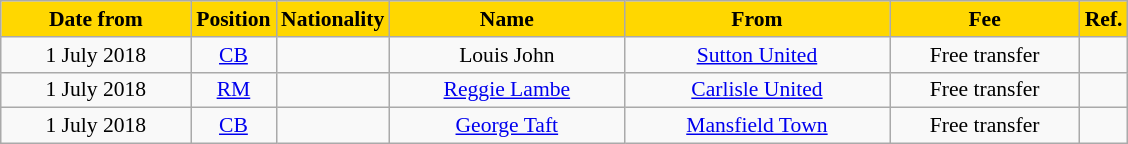<table class="wikitable"  style="text-align:center; font-size:90%; ">
<tr>
<th style="background:#FFD700; color:black; width:120px;">Date from</th>
<th style="background:#FFD700; color:black; width:50px;">Position</th>
<th style="background:#FFD700; color:black; width:50px;">Nationality</th>
<th style="background:#FFD700; color:black; width:150px;">Name</th>
<th style="background:#FFD700; color:black; width:170px;">From</th>
<th style="background:#FFD700; color:black; width:120px;">Fee</th>
<th style="background:#FFD700; color:black; width:25px;">Ref.</th>
</tr>
<tr>
<td>1 July 2018</td>
<td><a href='#'>CB</a></td>
<td></td>
<td>Louis John</td>
<td><a href='#'>Sutton United</a></td>
<td>Free transfer</td>
<td></td>
</tr>
<tr>
<td>1 July 2018</td>
<td><a href='#'>RM</a></td>
<td></td>
<td><a href='#'>Reggie Lambe</a></td>
<td><a href='#'>Carlisle United</a></td>
<td>Free transfer</td>
<td></td>
</tr>
<tr>
<td>1 July 2018</td>
<td><a href='#'>CB</a></td>
<td></td>
<td><a href='#'>George Taft</a></td>
<td><a href='#'>Mansfield Town</a></td>
<td>Free transfer</td>
<td></td>
</tr>
</table>
